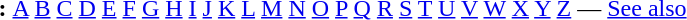<table id="toc" border="0">
<tr>
<th>:</th>
<td><a href='#'>A</a> <a href='#'>B</a> <a href='#'>C</a> <a href='#'>D</a> <a href='#'>E</a> <a href='#'>F</a> <a href='#'>G</a> <a href='#'>H</a> <a href='#'>I</a> <a href='#'>J</a> <a href='#'>K</a> <a href='#'>L</a> <a href='#'>M</a> <a href='#'>N</a> <a href='#'>O</a> <a href='#'>P</a> <a href='#'>Q</a> <a href='#'>R</a> <a href='#'>S</a> <a href='#'>T</a> <a href='#'>U</a> <a href='#'>V</a> <a href='#'>W</a> <a href='#'>X</a> <a href='#'>Y</a>  <a href='#'>Z</a> — <a href='#'>See also</a></td>
</tr>
</table>
